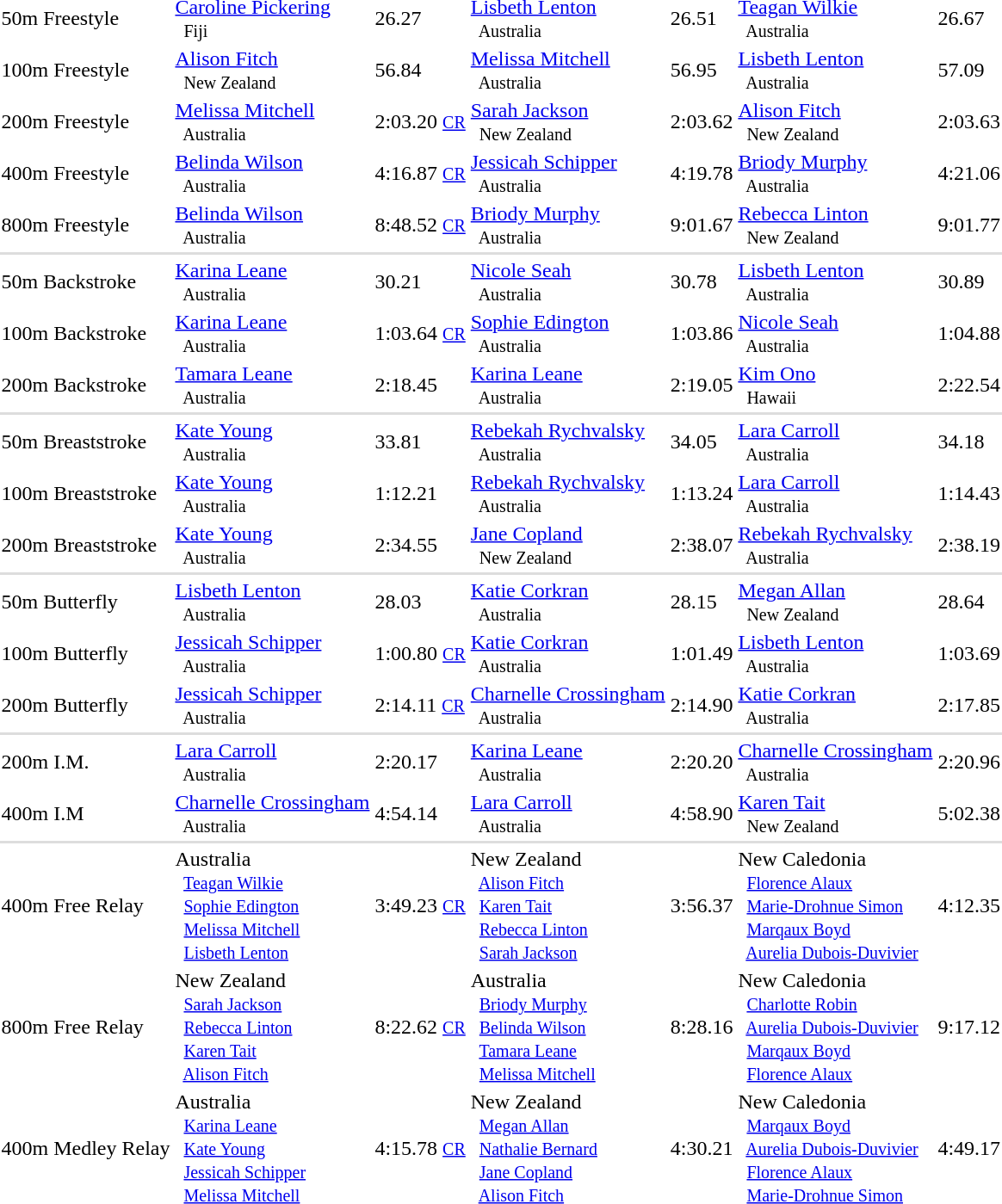<table>
<tr>
<td>50m Freestyle</td>
<td><a href='#'>Caroline Pickering</a> <small><br>    Fiji</small></td>
<td>26.27</td>
<td><a href='#'>Lisbeth Lenton</a> <small><br>    Australia</small></td>
<td>26.51</td>
<td><a href='#'>Teagan Wilkie</a> <small><br>    Australia</small></td>
<td>26.67</td>
</tr>
<tr>
<td>100m Freestyle</td>
<td><a href='#'>Alison Fitch</a> <small><br>    New Zealand</small></td>
<td>56.84</td>
<td><a href='#'>Melissa Mitchell</a> <small><br>    Australia</small></td>
<td>56.95</td>
<td><a href='#'>Lisbeth Lenton</a> <small><br>    Australia</small></td>
<td>57.09</td>
</tr>
<tr>
<td>200m Freestyle</td>
<td><a href='#'>Melissa Mitchell</a> <small><br>    Australia</small></td>
<td>2:03.20 <small><a href='#'>CR</a></small></td>
<td><a href='#'>Sarah Jackson</a> <small><br>    New Zealand</small></td>
<td>2:03.62</td>
<td><a href='#'>Alison Fitch</a> <small><br>    New Zealand</small></td>
<td>2:03.63</td>
</tr>
<tr>
<td>400m Freestyle</td>
<td><a href='#'>Belinda Wilson</a> <small><br>    Australia</small></td>
<td>4:16.87 <small><a href='#'>CR</a></small></td>
<td><a href='#'>Jessicah Schipper</a> <small><br>    Australia</small></td>
<td>4:19.78</td>
<td><a href='#'>Briody Murphy</a> <small><br>    Australia</small></td>
<td>4:21.06</td>
</tr>
<tr>
<td>800m Freestyle</td>
<td><a href='#'>Belinda Wilson</a> <small><br>    Australia</small></td>
<td>8:48.52 <small><a href='#'>CR</a></small></td>
<td><a href='#'>Briody Murphy</a> <small><br>    Australia</small></td>
<td>9:01.67</td>
<td><a href='#'>Rebecca Linton</a> <small><br>    New Zealand</small></td>
<td>9:01.77</td>
</tr>
<tr bgcolor=#DDDDDD>
<td colspan=7></td>
</tr>
<tr>
<td>50m Backstroke</td>
<td><a href='#'>Karina Leane</a> <small><br>    Australia</small></td>
<td>30.21</td>
<td><a href='#'>Nicole Seah</a> <small><br>    Australia</small></td>
<td>30.78</td>
<td><a href='#'>Lisbeth Lenton</a> <small><br>    Australia</small></td>
<td>30.89</td>
</tr>
<tr>
<td>100m Backstroke</td>
<td><a href='#'>Karina Leane</a> <small><br>    Australia</small></td>
<td>1:03.64 <small><a href='#'>CR</a></small></td>
<td><a href='#'>Sophie Edington</a> <small><br>    Australia</small></td>
<td>1:03.86</td>
<td><a href='#'>Nicole Seah</a> <small><br>    Australia</small></td>
<td>1:04.88</td>
</tr>
<tr>
<td>200m Backstroke</td>
<td><a href='#'>Tamara Leane</a> <small><br>    Australia</small></td>
<td>2:18.45</td>
<td><a href='#'>Karina Leane</a> <small><br>    Australia</small></td>
<td>2:19.05</td>
<td><a href='#'>Kim Ono</a> <small><br>    Hawaii</small></td>
<td>2:22.54</td>
</tr>
<tr bgcolor=#DDDDDD>
<td colspan=7></td>
</tr>
<tr>
<td>50m Breaststroke</td>
<td><a href='#'>Kate Young</a> <small><br>    Australia</small></td>
<td>33.81</td>
<td><a href='#'>Rebekah Rychvalsky</a> <small><br>    Australia</small></td>
<td>34.05</td>
<td><a href='#'>Lara Carroll</a> <small><br>    Australia</small></td>
<td>34.18</td>
</tr>
<tr>
<td>100m Breaststroke</td>
<td><a href='#'>Kate Young</a> <small><br>    Australia</small></td>
<td>1:12.21</td>
<td><a href='#'>Rebekah Rychvalsky</a> <small><br>    Australia</small></td>
<td>1:13.24</td>
<td><a href='#'>Lara Carroll</a> <small><br>    Australia</small></td>
<td>1:14.43</td>
</tr>
<tr>
<td>200m Breaststroke</td>
<td><a href='#'>Kate Young</a> <small><br>    Australia</small></td>
<td>2:34.55</td>
<td><a href='#'>Jane Copland</a> <small><br>    New Zealand</small></td>
<td>2:38.07</td>
<td><a href='#'>Rebekah Rychvalsky</a> <small><br>    Australia</small></td>
<td>2:38.19</td>
</tr>
<tr bgcolor=#DDDDDD>
<td colspan=7></td>
</tr>
<tr>
<td>50m Butterfly</td>
<td><a href='#'>Lisbeth Lenton</a> <small><br>    Australia</small></td>
<td>28.03</td>
<td><a href='#'>Katie Corkran</a> <small><br>    Australia</small></td>
<td>28.15</td>
<td><a href='#'>Megan Allan</a> <small><br>    New Zealand</small></td>
<td>28.64</td>
</tr>
<tr>
<td>100m Butterfly</td>
<td><a href='#'>Jessicah Schipper</a> <small><br>    Australia</small></td>
<td>1:00.80 <small><a href='#'>CR</a></small></td>
<td><a href='#'>Katie Corkran</a> <small><br>    Australia</small></td>
<td>1:01.49</td>
<td><a href='#'>Lisbeth Lenton</a> <small><br>    Australia</small></td>
<td>1:03.69</td>
</tr>
<tr>
<td>200m Butterfly</td>
<td><a href='#'>Jessicah Schipper</a> <small><br>    Australia</small></td>
<td>2:14.11 <small><a href='#'>CR</a></small></td>
<td><a href='#'>Charnelle Crossingham</a> <small><br>    Australia</small></td>
<td>2:14.90</td>
<td><a href='#'>Katie Corkran</a> <small><br>    Australia</small></td>
<td>2:17.85</td>
</tr>
<tr bgcolor=#DDDDDD>
<td colspan=7></td>
</tr>
<tr>
<td>200m I.M.</td>
<td><a href='#'>Lara Carroll</a> <small><br>    Australia</small></td>
<td>2:20.17</td>
<td><a href='#'>Karina Leane</a> <small><br>    Australia</small></td>
<td>2:20.20</td>
<td><a href='#'>Charnelle Crossingham</a> <small><br>    Australia</small></td>
<td>2:20.96</td>
</tr>
<tr>
<td>400m I.M</td>
<td><a href='#'>Charnelle Crossingham</a> <small><br>    Australia</small></td>
<td>4:54.14</td>
<td><a href='#'>Lara Carroll</a> <small><br>    Australia</small></td>
<td>4:58.90</td>
<td><a href='#'>Karen Tait</a> <small><br>    New Zealand</small></td>
<td>5:02.38</td>
</tr>
<tr bgcolor=#DDDDDD>
<td colspan=7></td>
</tr>
<tr>
<td>400m Free Relay</td>
<td> Australia <small><br>   <a href='#'>Teagan Wilkie</a> <br>   <a href='#'>Sophie Edington</a> <br>   <a href='#'>Melissa Mitchell</a> <br>   <a href='#'>Lisbeth Lenton</a> </small></td>
<td>3:49.23 <small><a href='#'>CR</a></small></td>
<td> New Zealand <small><br>   <a href='#'>Alison Fitch</a> <br>   <a href='#'>Karen Tait</a> <br>   <a href='#'>Rebecca Linton</a> <br>   <a href='#'>Sarah Jackson</a> </small></td>
<td>3:56.37</td>
<td> New Caledonia <small><br>   <a href='#'>Florence Alaux</a> <br>   <a href='#'>Marie-Drohnue Simon</a> <br>   <a href='#'>Marqaux Boyd</a> <br>   <a href='#'>Aurelia Dubois-Duvivier</a> </small></td>
<td>4:12.35</td>
</tr>
<tr>
<td>800m Free Relay</td>
<td> New Zealand <small><br>   <a href='#'>Sarah Jackson</a> <br>   <a href='#'>Rebecca Linton</a> <br>   <a href='#'>Karen Tait</a> <br>   <a href='#'>Alison Fitch</a> </small></td>
<td>8:22.62 <small><a href='#'>CR</a></small></td>
<td> Australia <small><br>   <a href='#'>Briody Murphy</a> <br>   <a href='#'>Belinda Wilson</a> <br>   <a href='#'>Tamara Leane</a> <br>   <a href='#'>Melissa Mitchell</a> </small></td>
<td>8:28.16</td>
<td> New Caledonia <small><br>   <a href='#'>Charlotte Robin</a> <br>   <a href='#'>Aurelia Dubois-Duvivier</a> <br>   <a href='#'>Marqaux Boyd</a> <br>   <a href='#'>Florence Alaux</a> </small></td>
<td>9:17.12</td>
</tr>
<tr>
<td>400m Medley Relay</td>
<td> Australia <small><br>   <a href='#'>Karina Leane</a> <br>   <a href='#'>Kate Young</a> <br>   <a href='#'>Jessicah Schipper</a> <br>   <a href='#'>Melissa Mitchell</a> </small></td>
<td>4:15.78 <small><a href='#'>CR</a></small></td>
<td> New Zealand <small><br>   <a href='#'>Megan Allan</a> <br>   <a href='#'>Nathalie Bernard</a> <br>   <a href='#'>Jane Copland</a> <br>   <a href='#'>Alison Fitch</a> </small></td>
<td>4:30.21</td>
<td> New Caledonia <small><br>   <a href='#'>Marqaux Boyd</a> <br>   <a href='#'>Aurelia Dubois-Duvivier</a> <br>   <a href='#'>Florence Alaux</a> <br>   <a href='#'>Marie-Drohnue Simon</a> </small></td>
<td>4:49.17</td>
</tr>
<tr>
</tr>
</table>
